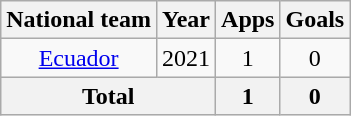<table class="wikitable" style="text-align:center">
<tr>
<th>National team</th>
<th>Year</th>
<th>Apps</th>
<th>Goals</th>
</tr>
<tr>
<td rowspan="1"><a href='#'>Ecuador</a></td>
<td>2021</td>
<td>1</td>
<td>0</td>
</tr>
<tr>
<th colspan=2>Total</th>
<th>1</th>
<th>0</th>
</tr>
</table>
